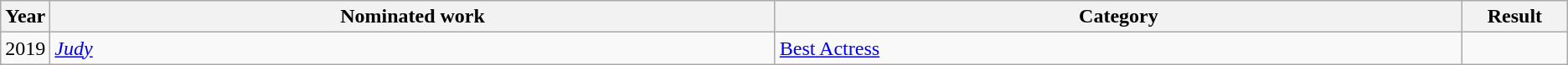<table class="wikitable sortable">
<tr>
<th scope="col" style="width:1em;">Year</th>
<th scope="col" style="width:39em;">Nominated work</th>
<th scope="col" style="width:37em;">Category</th>
<th scope="col" style="width:5em;">Result</th>
</tr>
<tr>
<td>2019</td>
<td><em><a href='#'>Judy</a></em></td>
<td><a href='#'>Best Actress</a></td>
<td></td>
</tr>
</table>
